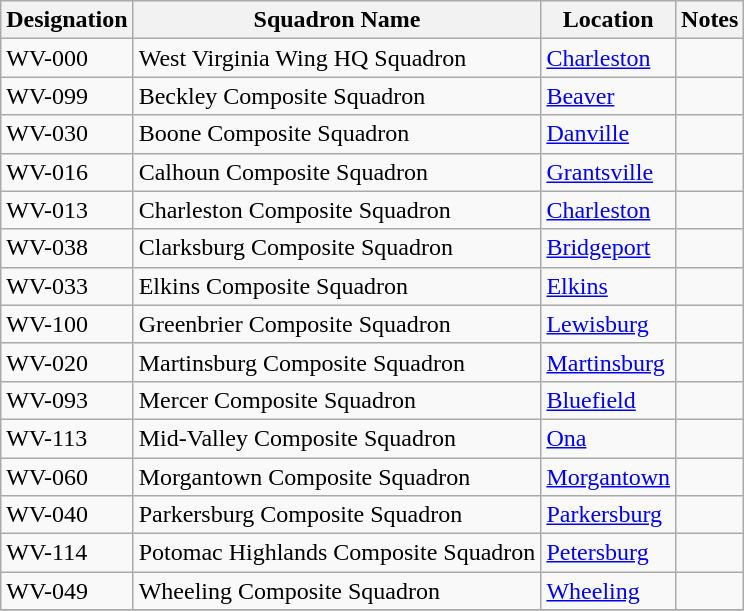<table class="wikitable">
<tr>
<th>Designation </th>
<th>Squadron Name</th>
<th>Location</th>
<th>Notes</th>
</tr>
<tr>
<td>WV-000</td>
<td>West Virginia Wing HQ Squadron</td>
<td><a href='#'>Charleston</a></td>
<td></td>
</tr>
<tr>
<td>WV-099</td>
<td>Beckley Composite Squadron</td>
<td><a href='#'>Beaver</a></td>
<td></td>
</tr>
<tr>
<td>WV-030</td>
<td>Boone Composite Squadron</td>
<td><a href='#'>Danville</a></td>
<td></td>
</tr>
<tr>
<td>WV-016</td>
<td>Calhoun Composite Squadron</td>
<td><a href='#'>Grantsville</a></td>
</tr>
<tr>
<td>WV-013</td>
<td>Charleston Composite Squadron</td>
<td><a href='#'>Charleston</a></td>
<td></td>
</tr>
<tr>
<td>WV-038</td>
<td>Clarksburg Composite Squadron</td>
<td><a href='#'>Bridgeport</a></td>
<td></td>
</tr>
<tr>
<td>WV-033</td>
<td>Elkins Composite Squadron</td>
<td><a href='#'>Elkins</a></td>
</tr>
<tr>
<td>WV-100</td>
<td>Greenbrier Composite Squadron</td>
<td><a href='#'>Lewisburg</a></td>
<td></td>
</tr>
<tr>
<td>WV-020</td>
<td>Martinsburg Composite Squadron</td>
<td><a href='#'>Martinsburg</a></td>
<td></td>
</tr>
<tr>
<td>WV-093</td>
<td>Mercer Composite Squadron</td>
<td><a href='#'>Bluefield</a></td>
<td></td>
</tr>
<tr>
<td>WV-113</td>
<td>Mid-Valley Composite Squadron</td>
<td><a href='#'>Ona</a></td>
<td></td>
</tr>
<tr>
<td>WV-060</td>
<td>Morgantown Composite Squadron</td>
<td><a href='#'>Morgantown</a></td>
<td></td>
</tr>
<tr>
<td>WV-040</td>
<td>Parkersburg Composite Squadron</td>
<td><a href='#'>Parkersburg</a></td>
<td></td>
</tr>
<tr>
<td>WV-114</td>
<td>Potomac Highlands Composite Squadron</td>
<td><a href='#'>Petersburg</a></td>
<td></td>
</tr>
<tr>
<td>WV-049</td>
<td>Wheeling Composite Squadron</td>
<td><a href='#'>Wheeling</a></td>
<td></td>
</tr>
<tr>
</tr>
</table>
